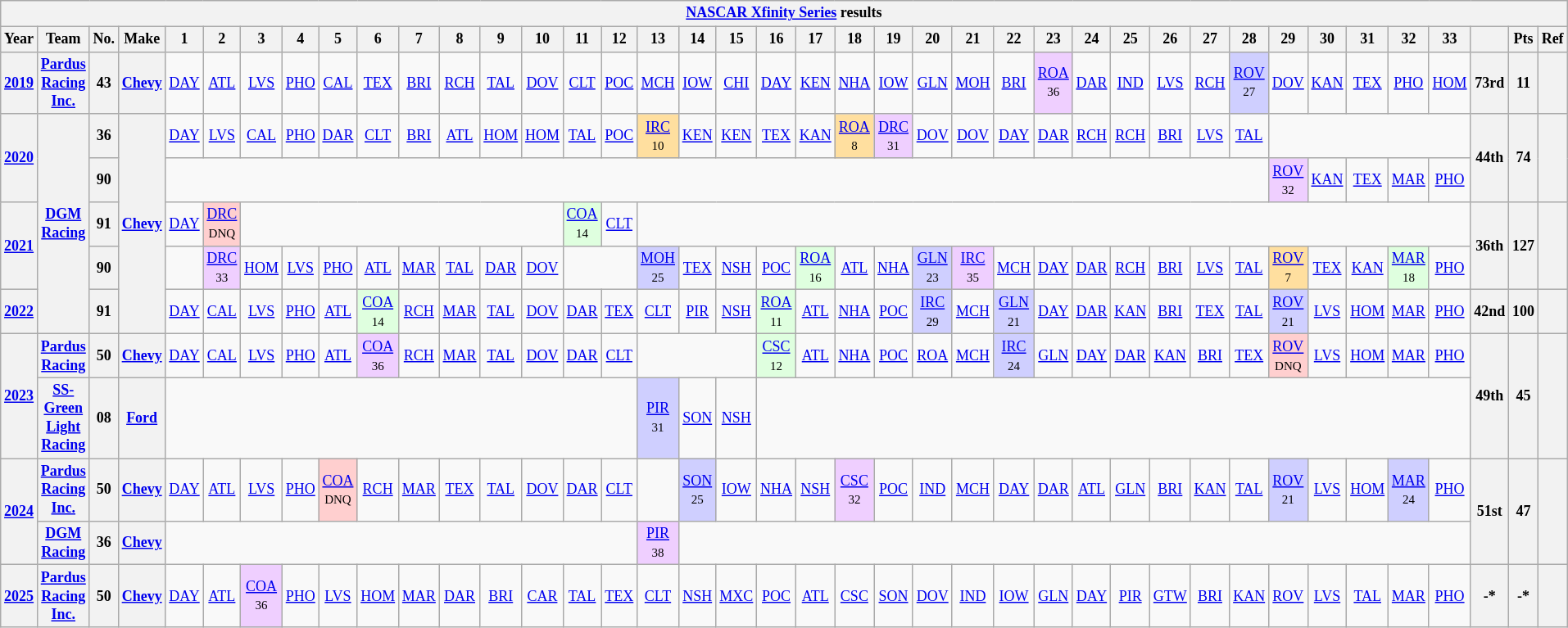<table class="wikitable" style="text-align:center; font-size:75%">
<tr>
<th colspan=40><a href='#'>NASCAR Xfinity Series</a> results</th>
</tr>
<tr>
<th>Year</th>
<th>Team</th>
<th>No.</th>
<th>Make</th>
<th>1</th>
<th>2</th>
<th>3</th>
<th>4</th>
<th>5</th>
<th>6</th>
<th>7</th>
<th>8</th>
<th>9</th>
<th>10</th>
<th>11</th>
<th>12</th>
<th>13</th>
<th>14</th>
<th>15</th>
<th>16</th>
<th>17</th>
<th>18</th>
<th>19</th>
<th>20</th>
<th>21</th>
<th>22</th>
<th>23</th>
<th>24</th>
<th>25</th>
<th>26</th>
<th>27</th>
<th>28</th>
<th>29</th>
<th>30</th>
<th>31</th>
<th>32</th>
<th>33</th>
<th></th>
<th>Pts</th>
<th>Ref</th>
</tr>
<tr>
<th><a href='#'>2019</a></th>
<th><a href='#'>Pardus Racing Inc.</a></th>
<th>43</th>
<th><a href='#'>Chevy</a></th>
<td><a href='#'>DAY</a></td>
<td><a href='#'>ATL</a></td>
<td><a href='#'>LVS</a></td>
<td><a href='#'>PHO</a></td>
<td><a href='#'>CAL</a></td>
<td><a href='#'>TEX</a></td>
<td><a href='#'>BRI</a></td>
<td><a href='#'>RCH</a></td>
<td><a href='#'>TAL</a></td>
<td><a href='#'>DOV</a></td>
<td><a href='#'>CLT</a></td>
<td><a href='#'>POC</a></td>
<td><a href='#'>MCH</a></td>
<td><a href='#'>IOW</a></td>
<td><a href='#'>CHI</a></td>
<td><a href='#'>DAY</a></td>
<td><a href='#'>KEN</a></td>
<td><a href='#'>NHA</a></td>
<td><a href='#'>IOW</a></td>
<td><a href='#'>GLN</a></td>
<td><a href='#'>MOH</a></td>
<td><a href='#'>BRI</a></td>
<td style="background:#EFCFFF;"><a href='#'>ROA</a><br><small>36</small></td>
<td><a href='#'>DAR</a></td>
<td><a href='#'>IND</a></td>
<td><a href='#'>LVS</a></td>
<td><a href='#'>RCH</a></td>
<td style="background:#CFCFFF;"><a href='#'>ROV</a><br><small>27</small></td>
<td><a href='#'>DOV</a></td>
<td><a href='#'>KAN</a></td>
<td><a href='#'>TEX</a></td>
<td><a href='#'>PHO</a></td>
<td><a href='#'>HOM</a></td>
<th>73rd</th>
<th>11</th>
<th></th>
</tr>
<tr>
<th rowspan=2><a href='#'>2020</a></th>
<th rowspan=5><a href='#'>DGM Racing</a></th>
<th>36</th>
<th rowspan=5><a href='#'>Chevy</a></th>
<td><a href='#'>DAY</a></td>
<td><a href='#'>LVS</a></td>
<td><a href='#'>CAL</a></td>
<td><a href='#'>PHO</a></td>
<td><a href='#'>DAR</a></td>
<td><a href='#'>CLT</a></td>
<td><a href='#'>BRI</a></td>
<td><a href='#'>ATL</a></td>
<td><a href='#'>HOM</a></td>
<td><a href='#'>HOM</a></td>
<td><a href='#'>TAL</a></td>
<td><a href='#'>POC</a></td>
<td style="background:#FFDF9F;"><a href='#'>IRC</a><br><small>10</small></td>
<td><a href='#'>KEN</a></td>
<td><a href='#'>KEN</a></td>
<td><a href='#'>TEX</a></td>
<td><a href='#'>KAN</a></td>
<td style="background:#FFDF9F;"><a href='#'>ROA</a><br><small>8</small></td>
<td style="background:#EFCFFF;"><a href='#'>DRC</a><br><small>31</small></td>
<td><a href='#'>DOV</a></td>
<td><a href='#'>DOV</a></td>
<td><a href='#'>DAY</a></td>
<td><a href='#'>DAR</a></td>
<td><a href='#'>RCH</a></td>
<td><a href='#'>RCH</a></td>
<td><a href='#'>BRI</a></td>
<td><a href='#'>LVS</a></td>
<td><a href='#'>TAL</a></td>
<td colspan=5></td>
<th rowspan=2>44th</th>
<th rowspan=2>74</th>
<th rowspan=2></th>
</tr>
<tr>
<th>90</th>
<td colspan=28></td>
<td style="background:#EFCFFF;"><a href='#'>ROV</a><br><small>32</small></td>
<td><a href='#'>KAN</a></td>
<td><a href='#'>TEX</a></td>
<td><a href='#'>MAR</a></td>
<td><a href='#'>PHO</a></td>
</tr>
<tr>
<th rowspan=2><a href='#'>2021</a></th>
<th>91</th>
<td><a href='#'>DAY</a></td>
<td style="background:#FFCFCF;"><a href='#'>DRC</a><br><small>DNQ</small></td>
<td colspan=8></td>
<td style="background:#DFFFDF;"><a href='#'>COA</a><br><small>14</small></td>
<td><a href='#'>CLT</a></td>
<td colspan=21></td>
<th rowspan=2>36th</th>
<th rowspan=2>127</th>
<th rowspan=2></th>
</tr>
<tr>
<th>90</th>
<td></td>
<td style="background:#EFCFFF;"><a href='#'>DRC</a><br><small>33</small></td>
<td><a href='#'>HOM</a></td>
<td><a href='#'>LVS</a></td>
<td><a href='#'>PHO</a></td>
<td><a href='#'>ATL</a></td>
<td><a href='#'>MAR</a></td>
<td><a href='#'>TAL</a></td>
<td><a href='#'>DAR</a></td>
<td><a href='#'>DOV</a></td>
<td colspan=2></td>
<td style="background:#CFCFFF;"><a href='#'>MOH</a><br><small>25</small></td>
<td><a href='#'>TEX</a></td>
<td><a href='#'>NSH</a></td>
<td><a href='#'>POC</a></td>
<td style="background:#DFFFDF;"><a href='#'>ROA</a><br><small>16</small></td>
<td><a href='#'>ATL</a></td>
<td><a href='#'>NHA</a></td>
<td style="background:#CFCFFF;"><a href='#'>GLN</a><br><small>23</small></td>
<td style="background:#EFCFFF;"><a href='#'>IRC</a><br><small>35</small></td>
<td><a href='#'>MCH</a></td>
<td><a href='#'>DAY</a></td>
<td><a href='#'>DAR</a></td>
<td><a href='#'>RCH</a></td>
<td><a href='#'>BRI</a></td>
<td><a href='#'>LVS</a></td>
<td><a href='#'>TAL</a></td>
<td style="background:#FFDF9F;"><a href='#'>ROV</a><br><small>7</small></td>
<td><a href='#'>TEX</a></td>
<td><a href='#'>KAN</a></td>
<td style="background:#DFFFDF;"><a href='#'>MAR</a><br><small>18</small></td>
<td><a href='#'>PHO</a></td>
</tr>
<tr>
<th><a href='#'>2022</a></th>
<th>91</th>
<td><a href='#'>DAY</a></td>
<td><a href='#'>CAL</a></td>
<td><a href='#'>LVS</a></td>
<td><a href='#'>PHO</a></td>
<td><a href='#'>ATL</a></td>
<td style="background:#DFFFDF;"><a href='#'>COA</a><br><small>14</small></td>
<td><a href='#'>RCH</a></td>
<td><a href='#'>MAR</a></td>
<td><a href='#'>TAL</a></td>
<td><a href='#'>DOV</a></td>
<td><a href='#'>DAR</a></td>
<td><a href='#'>TEX</a></td>
<td><a href='#'>CLT</a></td>
<td><a href='#'>PIR</a></td>
<td><a href='#'>NSH</a></td>
<td style="background:#DFFFDF;"><a href='#'>ROA</a><br><small>11</small></td>
<td><a href='#'>ATL</a></td>
<td><a href='#'>NHA</a></td>
<td><a href='#'>POC</a></td>
<td style="background:#CFCFFF;"><a href='#'>IRC</a><br><small>29</small></td>
<td><a href='#'>MCH</a></td>
<td style="background:#CFCFFF;"><a href='#'>GLN</a><br><small>21</small></td>
<td><a href='#'>DAY</a></td>
<td><a href='#'>DAR</a></td>
<td><a href='#'>KAN</a></td>
<td><a href='#'>BRI</a></td>
<td><a href='#'>TEX</a></td>
<td><a href='#'>TAL</a></td>
<td style="background:#CFCFFF;"><a href='#'>ROV</a><br><small>21</small></td>
<td><a href='#'>LVS</a></td>
<td><a href='#'>HOM</a></td>
<td><a href='#'>MAR</a></td>
<td><a href='#'>PHO</a></td>
<th>42nd</th>
<th>100</th>
<th></th>
</tr>
<tr>
<th rowspan=2><a href='#'>2023</a></th>
<th><a href='#'>Pardus Racing</a></th>
<th>50</th>
<th><a href='#'>Chevy</a></th>
<td><a href='#'>DAY</a></td>
<td><a href='#'>CAL</a></td>
<td><a href='#'>LVS</a></td>
<td><a href='#'>PHO</a></td>
<td><a href='#'>ATL</a></td>
<td style="background:#EFCFFF;"><a href='#'>COA</a><br><small>36</small></td>
<td><a href='#'>RCH</a></td>
<td><a href='#'>MAR</a></td>
<td><a href='#'>TAL</a></td>
<td><a href='#'>DOV</a></td>
<td><a href='#'>DAR</a></td>
<td><a href='#'>CLT</a></td>
<td colspan=3></td>
<td style="background:#DFFFDF;"><a href='#'>CSC</a><br><small>12</small></td>
<td><a href='#'>ATL</a></td>
<td><a href='#'>NHA</a></td>
<td><a href='#'>POC</a></td>
<td><a href='#'>ROA</a></td>
<td><a href='#'>MCH</a></td>
<td style="background:#CFCFFF;"><a href='#'>IRC</a><br><small>24</small></td>
<td><a href='#'>GLN</a></td>
<td><a href='#'>DAY</a></td>
<td><a href='#'>DAR</a></td>
<td><a href='#'>KAN</a></td>
<td><a href='#'>BRI</a></td>
<td><a href='#'>TEX</a></td>
<td style="background:#FFCFCF;"><a href='#'>ROV</a><br><small>DNQ</small></td>
<td><a href='#'>LVS</a></td>
<td><a href='#'>HOM</a></td>
<td><a href='#'>MAR</a></td>
<td><a href='#'>PHO</a></td>
<th rowspan=2>49th</th>
<th rowspan=2>45</th>
<th rowspan=2></th>
</tr>
<tr>
<th><a href='#'>SS-Green Light Racing</a></th>
<th>08</th>
<th><a href='#'>Ford</a></th>
<td colspan=12></td>
<td style="background:#CFCFFF;"><a href='#'>PIR</a><br><small>31</small></td>
<td><a href='#'>SON</a></td>
<td><a href='#'>NSH</a></td>
<td colspan=18></td>
</tr>
<tr>
<th rowspan=2><a href='#'>2024</a></th>
<th><a href='#'>Pardus Racing Inc.</a></th>
<th>50</th>
<th><a href='#'>Chevy</a></th>
<td><a href='#'>DAY</a></td>
<td><a href='#'>ATL</a></td>
<td><a href='#'>LVS</a></td>
<td><a href='#'>PHO</a></td>
<td style="background:#FFCFCF;"><a href='#'>COA</a><br><small>DNQ</small></td>
<td><a href='#'>RCH</a></td>
<td><a href='#'>MAR</a></td>
<td><a href='#'>TEX</a></td>
<td><a href='#'>TAL</a></td>
<td><a href='#'>DOV</a></td>
<td><a href='#'>DAR</a></td>
<td><a href='#'>CLT</a></td>
<td></td>
<td style="background:#CFCFFF;"><a href='#'>SON</a><br><small>25</small></td>
<td><a href='#'>IOW</a></td>
<td><a href='#'>NHA</a></td>
<td><a href='#'>NSH</a></td>
<td style="background:#EFCFFF;"><a href='#'>CSC</a><br><small>32</small></td>
<td><a href='#'>POC</a></td>
<td><a href='#'>IND</a></td>
<td><a href='#'>MCH</a></td>
<td><a href='#'>DAY</a></td>
<td><a href='#'>DAR</a></td>
<td><a href='#'>ATL</a></td>
<td><a href='#'>GLN</a></td>
<td><a href='#'>BRI</a></td>
<td><a href='#'>KAN</a></td>
<td><a href='#'>TAL</a></td>
<td style="background:#CFCFFF;"><a href='#'>ROV</a><br><small>21</small></td>
<td><a href='#'>LVS</a></td>
<td><a href='#'>HOM</a></td>
<td style="background:#CFCFFF;"><a href='#'>MAR</a><br><small>24</small></td>
<td><a href='#'>PHO</a></td>
<th rowspan=2>51st</th>
<th rowspan=2>47</th>
<th rowspan=2></th>
</tr>
<tr>
<th><a href='#'>DGM Racing</a></th>
<th>36</th>
<th><a href='#'>Chevy</a></th>
<td colspan=12></td>
<td style="background:#EFCFFF;"><a href='#'>PIR</a><br><small>38</small></td>
<td colspan=20></td>
</tr>
<tr>
<th><a href='#'>2025</a></th>
<th><a href='#'>Pardus Racing Inc.</a></th>
<th>50</th>
<th><a href='#'>Chevy</a></th>
<td><a href='#'>DAY</a></td>
<td><a href='#'>ATL</a></td>
<td style="background:#EFCFFF;"><a href='#'>COA</a><br><small>36</small></td>
<td><a href='#'>PHO</a></td>
<td><a href='#'>LVS</a></td>
<td><a href='#'>HOM</a></td>
<td><a href='#'>MAR</a></td>
<td><a href='#'>DAR</a></td>
<td><a href='#'>BRI</a></td>
<td><a href='#'>CAR</a></td>
<td><a href='#'>TAL</a></td>
<td><a href='#'>TEX</a></td>
<td><a href='#'>CLT</a></td>
<td><a href='#'>NSH</a></td>
<td><a href='#'>MXC</a></td>
<td><a href='#'>POC</a></td>
<td><a href='#'>ATL</a></td>
<td><a href='#'>CSC</a></td>
<td><a href='#'>SON</a></td>
<td><a href='#'>DOV</a></td>
<td><a href='#'>IND</a></td>
<td><a href='#'>IOW</a></td>
<td><a href='#'>GLN</a></td>
<td><a href='#'>DAY</a></td>
<td><a href='#'>PIR</a></td>
<td><a href='#'>GTW</a></td>
<td><a href='#'>BRI</a></td>
<td><a href='#'>KAN</a></td>
<td><a href='#'>ROV</a></td>
<td><a href='#'>LVS</a></td>
<td><a href='#'>TAL</a></td>
<td><a href='#'>MAR</a></td>
<td><a href='#'>PHO</a></td>
<th>-*</th>
<th>-*</th>
<th></th>
</tr>
</table>
